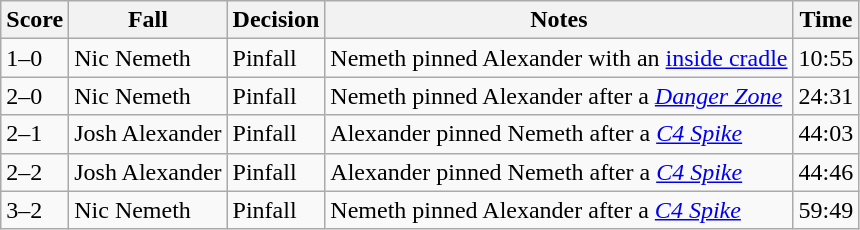<table style="font-size: 100%" class="wikitable">
<tr>
<th><strong>Score</strong></th>
<th><strong>Fall</strong></th>
<th><strong>Decision</strong></th>
<th><strong>Notes</strong></th>
<th><strong>Time</strong></th>
</tr>
<tr>
<td>1–0</td>
<td>Nic Nemeth</td>
<td>Pinfall</td>
<td>Nemeth pinned Alexander with an <a href='#'>inside cradle</a></td>
<td>10:55</td>
</tr>
<tr>
<td>2–0</td>
<td>Nic Nemeth</td>
<td>Pinfall</td>
<td>Nemeth pinned Alexander after a <em><a href='#'>Danger Zone</a></em></td>
<td>24:31</td>
</tr>
<tr>
<td>2–1</td>
<td>Josh Alexander</td>
<td>Pinfall</td>
<td>Alexander pinned Nemeth after a <em><a href='#'>C4 Spike</a></em></td>
<td>44:03</td>
</tr>
<tr>
<td>2–2</td>
<td>Josh Alexander</td>
<td>Pinfall</td>
<td>Alexander pinned Nemeth after a <em><a href='#'>C4 Spike</a></em></td>
<td>44:46</td>
</tr>
<tr>
<td>3–2</td>
<td>Nic Nemeth</td>
<td>Pinfall</td>
<td>Nemeth pinned Alexander after a <em><a href='#'>C4 Spike</a></em></td>
<td>59:49</td>
</tr>
</table>
